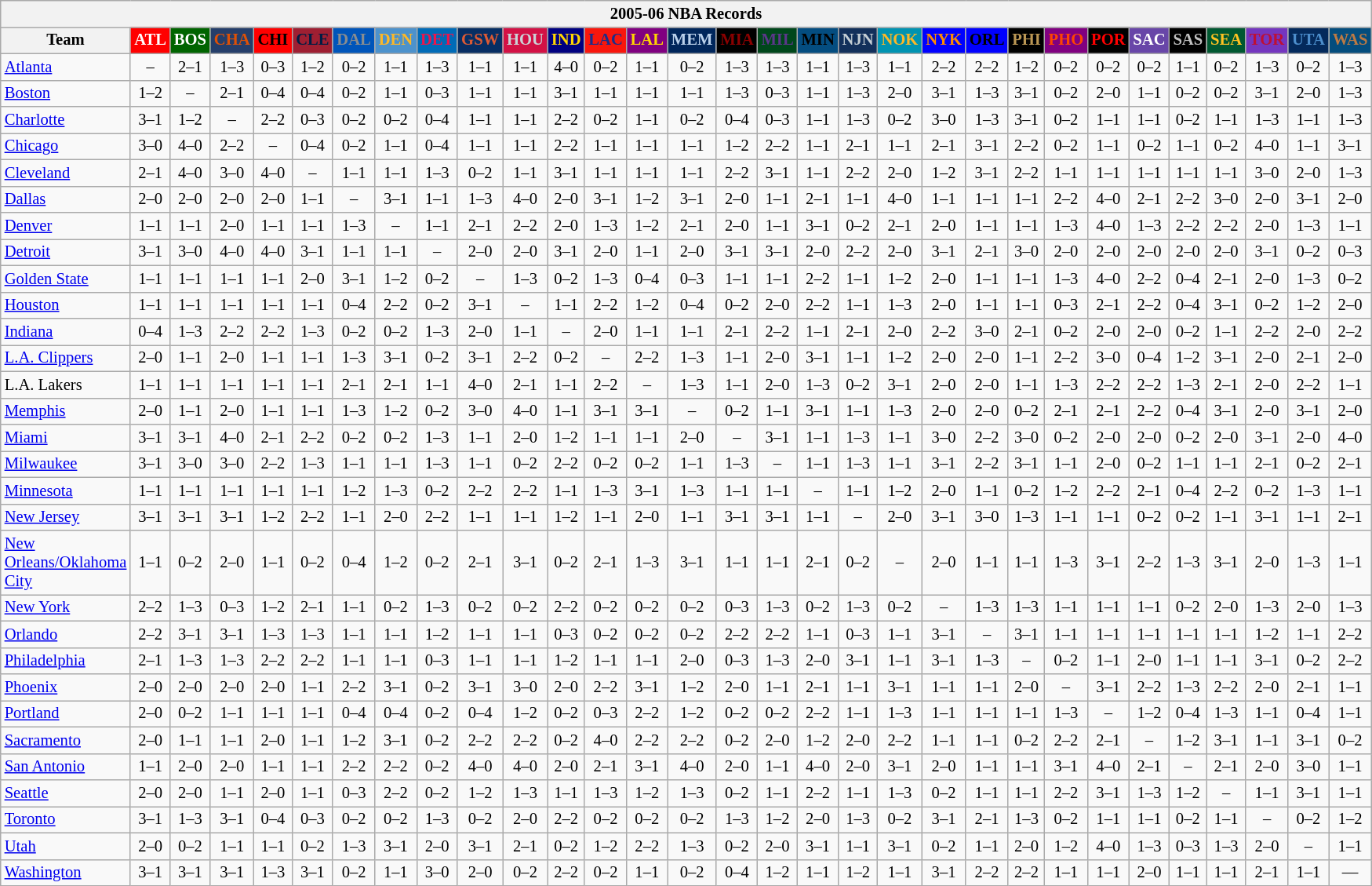<table class="wikitable" style="font-size:86%; text-align:center;">
<tr>
<th colspan=31>2005-06 NBA Records</th>
</tr>
<tr>
<th width=100>Team</th>
<th style="background:#FF0000;color:white;width=35">ATL</th>
<th style="background:#006400;color:white;width=35">BOS</th>
<th style="background:#253E6A;color:#DF5106;width=35">CHA</th>
<th style="background:#FF0000;color:black;width=35">CHI</th>
<th style="background:#9F1F32;color:#001D43;width=35">CLE</th>
<th style="background:#0055BA;color:#898D8F;width=35">DAL</th>
<th style="background:#4C92CC;color:#FDB827;width=35">DEN</th>
<th style="background:#006BB7;color:#ED164B;width=35">DET</th>
<th style="background:#072E63;color:#DC5A34;width=35">GSW</th>
<th style="background:#D31145;color:#CBD4D8;width=35">HOU</th>
<th style="background:#000080;color:#FFD700;width=35">IND</th>
<th style="background:#F9160D;color:#1A2E8B;width=35">LAC</th>
<th style="background:#800080;color:#FFD700;width=35">LAL</th>
<th style="background:#00265B;color:#BAD1EB;width=35">MEM</th>
<th style="background:#000000;color:#8B0000;width=35">MIA</th>
<th style="background:#00471B;color:#5C378A;width=35">MIL</th>
<th style="background:#044D80;color:black;width=35">MIN</th>
<th style="background:#12305B;color:#C4CED4;width=35">NJN</th>
<th style="background:#0093B1;color:#FDB827;width=35">NOK</th>
<th style="background:#0000FF;color:#FF8C00;width=35">NYK</th>
<th style="background:#0000FF;color:black;width=35">ORL</th>
<th style="background:#000000;color:#BB9754;width=35">PHI</th>
<th style="background:#800080;color:#FF4500;width=35">PHO</th>
<th style="background:#000000;color:red;width=35">POR</th>
<th style="background:#6846A8;color:white;width=35">SAC</th>
<th style="background:#000000;color:#C0C0C0;width=35">SAS</th>
<th style="background:#005831;color:#FFC322;width=35">SEA</th>
<th style="background:#7436BF;color:#BE0F34;width=35">TOR</th>
<th style="background:#042A5C;color:#4C8ECC;width=35">UTA</th>
<th style="background:#044D7D;color:#BC7A44;width=35">WAS</th>
</tr>
<tr>
<td style="text-align:left;"><a href='#'>Atlanta</a></td>
<td>–</td>
<td>2–1</td>
<td>1–3</td>
<td>0–3</td>
<td>1–2</td>
<td>0–2</td>
<td>1–1</td>
<td>1–3</td>
<td>1–1</td>
<td>1–1</td>
<td>4–0</td>
<td>0–2</td>
<td>1–1</td>
<td>0–2</td>
<td>1–3</td>
<td>1–3</td>
<td>1–1</td>
<td>1–3</td>
<td>1–1</td>
<td>2–2</td>
<td>2–2</td>
<td>1–2</td>
<td>0–2</td>
<td>0–2</td>
<td>0–2</td>
<td>1–1</td>
<td>0–2</td>
<td>1–3</td>
<td>0–2</td>
<td>1–3</td>
</tr>
<tr>
<td style="text-align:left;"><a href='#'>Boston</a></td>
<td>1–2</td>
<td>–</td>
<td>2–1</td>
<td>0–4</td>
<td>0–4</td>
<td>0–2</td>
<td>1–1</td>
<td>0–3</td>
<td>1–1</td>
<td>1–1</td>
<td>3–1</td>
<td>1–1</td>
<td>1–1</td>
<td>1–1</td>
<td>1–3</td>
<td>0–3</td>
<td>1–1</td>
<td>1–3</td>
<td>2–0</td>
<td>3–1</td>
<td>1–3</td>
<td>3–1</td>
<td>0–2</td>
<td>2–0</td>
<td>1–1</td>
<td>0–2</td>
<td>0–2</td>
<td>3–1</td>
<td>2–0</td>
<td>1–3</td>
</tr>
<tr>
<td style="text-align:left;"><a href='#'>Charlotte</a></td>
<td>3–1</td>
<td>1–2</td>
<td>–</td>
<td>2–2</td>
<td>0–3</td>
<td>0–2</td>
<td>0–2</td>
<td>0–4</td>
<td>1–1</td>
<td>1–1</td>
<td>2–2</td>
<td>0–2</td>
<td>1–1</td>
<td>0–2</td>
<td>0–4</td>
<td>0–3</td>
<td>1–1</td>
<td>1–3</td>
<td>0–2</td>
<td>3–0</td>
<td>1–3</td>
<td>3–1</td>
<td>0–2</td>
<td>1–1</td>
<td>1–1</td>
<td>0–2</td>
<td>1–1</td>
<td>1–3</td>
<td>1–1</td>
<td>1–3</td>
</tr>
<tr>
<td style="text-align:left;"><a href='#'>Chicago</a></td>
<td>3–0</td>
<td>4–0</td>
<td>2–2</td>
<td>–</td>
<td>0–4</td>
<td>0–2</td>
<td>1–1</td>
<td>0–4</td>
<td>1–1</td>
<td>1–1</td>
<td>2–2</td>
<td>1–1</td>
<td>1–1</td>
<td>1–1</td>
<td>1–2</td>
<td>2–2</td>
<td>1–1</td>
<td>2–1</td>
<td>1–1</td>
<td>2–1</td>
<td>3–1</td>
<td>2–2</td>
<td>0–2</td>
<td>1–1</td>
<td>0–2</td>
<td>1–1</td>
<td>0–2</td>
<td>4–0</td>
<td>1–1</td>
<td>3–1</td>
</tr>
<tr>
<td style="text-align:left;"><a href='#'>Cleveland</a></td>
<td>2–1</td>
<td>4–0</td>
<td>3–0</td>
<td>4–0</td>
<td>–</td>
<td>1–1</td>
<td>1–1</td>
<td>1–3</td>
<td>0–2</td>
<td>1–1</td>
<td>3–1</td>
<td>1–1</td>
<td>1–1</td>
<td>1–1</td>
<td>2–2</td>
<td>3–1</td>
<td>1–1</td>
<td>2–2</td>
<td>2–0</td>
<td>1–2</td>
<td>3–1</td>
<td>2–2</td>
<td>1–1</td>
<td>1–1</td>
<td>1–1</td>
<td>1–1</td>
<td>1–1</td>
<td>3–0</td>
<td>2–0</td>
<td>1–3</td>
</tr>
<tr>
<td style="text-align:left;"><a href='#'>Dallas</a></td>
<td>2–0</td>
<td>2–0</td>
<td>2–0</td>
<td>2–0</td>
<td>1–1</td>
<td>–</td>
<td>3–1</td>
<td>1–1</td>
<td>1–3</td>
<td>4–0</td>
<td>2–0</td>
<td>3–1</td>
<td>1–2</td>
<td>3–1</td>
<td>2–0</td>
<td>1–1</td>
<td>2–1</td>
<td>1–1</td>
<td>4–0</td>
<td>1–1</td>
<td>1–1</td>
<td>1–1</td>
<td>2–2</td>
<td>4–0</td>
<td>2–1</td>
<td>2–2</td>
<td>3–0</td>
<td>2–0</td>
<td>3–1</td>
<td>2–0</td>
</tr>
<tr>
<td style="text-align:left;"><a href='#'>Denver</a></td>
<td>1–1</td>
<td>1–1</td>
<td>2–0</td>
<td>1–1</td>
<td>1–1</td>
<td>1–3</td>
<td>–</td>
<td>1–1</td>
<td>2–1</td>
<td>2–2</td>
<td>2–0</td>
<td>1–3</td>
<td>1–2</td>
<td>2–1</td>
<td>2–0</td>
<td>1–1</td>
<td>3–1</td>
<td>0–2</td>
<td>2–1</td>
<td>2–0</td>
<td>1–1</td>
<td>1–1</td>
<td>1–3</td>
<td>4–0</td>
<td>1–3</td>
<td>2–2</td>
<td>2–2</td>
<td>2–0</td>
<td>1–3</td>
<td>1–1</td>
</tr>
<tr>
<td style="text-align:left;"><a href='#'>Detroit</a></td>
<td>3–1</td>
<td>3–0</td>
<td>4–0</td>
<td>4–0</td>
<td>3–1</td>
<td>1–1</td>
<td>1–1</td>
<td>–</td>
<td>2–0</td>
<td>2–0</td>
<td>3–1</td>
<td>2–0</td>
<td>1–1</td>
<td>2–0</td>
<td>3–1</td>
<td>3–1</td>
<td>2–0</td>
<td>2–2</td>
<td>2–0</td>
<td>3–1</td>
<td>2–1</td>
<td>3–0</td>
<td>2–0</td>
<td>2–0</td>
<td>2–0</td>
<td>2–0</td>
<td>2–0</td>
<td>3–1</td>
<td>0–2</td>
<td>0–3</td>
</tr>
<tr>
<td style="text-align:left;"><a href='#'>Golden State</a></td>
<td>1–1</td>
<td>1–1</td>
<td>1–1</td>
<td>1–1</td>
<td>2–0</td>
<td>3–1</td>
<td>1–2</td>
<td>0–2</td>
<td>–</td>
<td>1–3</td>
<td>0–2</td>
<td>1–3</td>
<td>0–4</td>
<td>0–3</td>
<td>1–1</td>
<td>1–1</td>
<td>2–2</td>
<td>1–1</td>
<td>1–2</td>
<td>2–0</td>
<td>1–1</td>
<td>1–1</td>
<td>1–3</td>
<td>4–0</td>
<td>2–2</td>
<td>0–4</td>
<td>2–1</td>
<td>2–0</td>
<td>1–3</td>
<td>0–2</td>
</tr>
<tr>
<td style="text-align:left;"><a href='#'>Houston</a></td>
<td>1–1</td>
<td>1–1</td>
<td>1–1</td>
<td>1–1</td>
<td>1–1</td>
<td>0–4</td>
<td>2–2</td>
<td>0–2</td>
<td>3–1</td>
<td>–</td>
<td>1–1</td>
<td>2–2</td>
<td>1–2</td>
<td>0–4</td>
<td>0–2</td>
<td>2–0</td>
<td>2–2</td>
<td>1–1</td>
<td>1–3</td>
<td>2–0</td>
<td>1–1</td>
<td>1–1</td>
<td>0–3</td>
<td>2–1</td>
<td>2–2</td>
<td>0–4</td>
<td>3–1</td>
<td>0–2</td>
<td>1–2</td>
<td>2–0</td>
</tr>
<tr>
<td style="text-align:left;"><a href='#'>Indiana</a></td>
<td>0–4</td>
<td>1–3</td>
<td>2–2</td>
<td>2–2</td>
<td>1–3</td>
<td>0–2</td>
<td>0–2</td>
<td>1–3</td>
<td>2–0</td>
<td>1–1</td>
<td>–</td>
<td>2–0</td>
<td>1–1</td>
<td>1–1</td>
<td>2–1</td>
<td>2–2</td>
<td>1–1</td>
<td>2–1</td>
<td>2–0</td>
<td>2–2</td>
<td>3–0</td>
<td>2–1</td>
<td>0–2</td>
<td>2–0</td>
<td>2–0</td>
<td>0–2</td>
<td>1–1</td>
<td>2–2</td>
<td>2–0</td>
<td>2–2</td>
</tr>
<tr>
<td style="text-align:left;"><a href='#'>L.A. Clippers</a></td>
<td>2–0</td>
<td>1–1</td>
<td>2–0</td>
<td>1–1</td>
<td>1–1</td>
<td>1–3</td>
<td>3–1</td>
<td>0–2</td>
<td>3–1</td>
<td>2–2</td>
<td>0–2</td>
<td>–</td>
<td>2–2</td>
<td>1–3</td>
<td>1–1</td>
<td>2–0</td>
<td>3–1</td>
<td>1–1</td>
<td>1–2</td>
<td>2–0</td>
<td>2–0</td>
<td>1–1</td>
<td>2–2</td>
<td>3–0</td>
<td>0–4</td>
<td>1–2</td>
<td>3–1</td>
<td>2–0</td>
<td>2–1</td>
<td>2–0</td>
</tr>
<tr>
<td style="text-align:left;">L.A. Lakers</td>
<td>1–1</td>
<td>1–1</td>
<td>1–1</td>
<td>1–1</td>
<td>1–1</td>
<td>2–1</td>
<td>2–1</td>
<td>1–1</td>
<td>4–0</td>
<td>2–1</td>
<td>1–1</td>
<td>2–2</td>
<td>–</td>
<td>1–3</td>
<td>1–1</td>
<td>2–0</td>
<td>1–3</td>
<td>0–2</td>
<td>3–1</td>
<td>2–0</td>
<td>2–0</td>
<td>1–1</td>
<td>1–3</td>
<td>2–2</td>
<td>2–2</td>
<td>1–3</td>
<td>2–1</td>
<td>2–0</td>
<td>2–2</td>
<td>1–1</td>
</tr>
<tr>
<td style="text-align:left;"><a href='#'>Memphis</a></td>
<td>2–0</td>
<td>1–1</td>
<td>2–0</td>
<td>1–1</td>
<td>1–1</td>
<td>1–3</td>
<td>1–2</td>
<td>0–2</td>
<td>3–0</td>
<td>4–0</td>
<td>1–1</td>
<td>3–1</td>
<td>3–1</td>
<td>–</td>
<td>0–2</td>
<td>1–1</td>
<td>3–1</td>
<td>1–1</td>
<td>1–3</td>
<td>2–0</td>
<td>2–0</td>
<td>0–2</td>
<td>2–1</td>
<td>2–1</td>
<td>2–2</td>
<td>0–4</td>
<td>3–1</td>
<td>2–0</td>
<td>3–1</td>
<td>2–0</td>
</tr>
<tr>
<td style="text-align:left;"><a href='#'>Miami</a></td>
<td>3–1</td>
<td>3–1</td>
<td>4–0</td>
<td>2–1</td>
<td>2–2</td>
<td>0–2</td>
<td>0–2</td>
<td>1–3</td>
<td>1–1</td>
<td>2–0</td>
<td>1–2</td>
<td>1–1</td>
<td>1–1</td>
<td>2–0</td>
<td>–</td>
<td>3–1</td>
<td>1–1</td>
<td>1–3</td>
<td>1–1</td>
<td>3–0</td>
<td>2–2</td>
<td>3–0</td>
<td>0–2</td>
<td>2–0</td>
<td>2–0</td>
<td>0–2</td>
<td>2–0</td>
<td>3–1</td>
<td>2–0</td>
<td>4–0</td>
</tr>
<tr>
<td style="text-align:left;"><a href='#'>Milwaukee</a></td>
<td>3–1</td>
<td>3–0</td>
<td>3–0</td>
<td>2–2</td>
<td>1–3</td>
<td>1–1</td>
<td>1–1</td>
<td>1–3</td>
<td>1–1</td>
<td>0–2</td>
<td>2–2</td>
<td>0–2</td>
<td>0–2</td>
<td>1–1</td>
<td>1–3</td>
<td>–</td>
<td>1–1</td>
<td>1–3</td>
<td>1–1</td>
<td>3–1</td>
<td>2–2</td>
<td>3–1</td>
<td>1–1</td>
<td>2–0</td>
<td>0–2</td>
<td>1–1</td>
<td>1–1</td>
<td>2–1</td>
<td>0–2</td>
<td>2–1</td>
</tr>
<tr>
<td style="text-align:left;"><a href='#'>Minnesota</a></td>
<td>1–1</td>
<td>1–1</td>
<td>1–1</td>
<td>1–1</td>
<td>1–1</td>
<td>1–2</td>
<td>1–3</td>
<td>0–2</td>
<td>2–2</td>
<td>2–2</td>
<td>1–1</td>
<td>1–3</td>
<td>3–1</td>
<td>1–3</td>
<td>1–1</td>
<td>1–1</td>
<td>–</td>
<td>1–1</td>
<td>1–2</td>
<td>2–0</td>
<td>1–1</td>
<td>0–2</td>
<td>1–2</td>
<td>2–2</td>
<td>2–1</td>
<td>0–4</td>
<td>2–2</td>
<td>0–2</td>
<td>1–3</td>
<td>1–1</td>
</tr>
<tr>
<td style="text-align:left;"><a href='#'>New Jersey</a></td>
<td>3–1</td>
<td>3–1</td>
<td>3–1</td>
<td>1–2</td>
<td>2–2</td>
<td>1–1</td>
<td>2–0</td>
<td>2–2</td>
<td>1–1</td>
<td>1–1</td>
<td>1–2</td>
<td>1–1</td>
<td>2–0</td>
<td>1–1</td>
<td>3–1</td>
<td>3–1</td>
<td>1–1</td>
<td>–</td>
<td>2–0</td>
<td>3–1</td>
<td>3–0</td>
<td>1–3</td>
<td>1–1</td>
<td>1–1</td>
<td>0–2</td>
<td>0–2</td>
<td>1–1</td>
<td>3–1</td>
<td>1–1</td>
<td>2–1</td>
</tr>
<tr>
<td style="text-align:left;"><a href='#'>New Orleans/Oklahoma City</a></td>
<td>1–1</td>
<td>0–2</td>
<td>2–0</td>
<td>1–1</td>
<td>0–2</td>
<td>0–4</td>
<td>1–2</td>
<td>0–2</td>
<td>2–1</td>
<td>3–1</td>
<td>0–2</td>
<td>2–1</td>
<td>1–3</td>
<td>3–1</td>
<td>1–1</td>
<td>1–1</td>
<td>2–1</td>
<td>0–2</td>
<td>–</td>
<td>2–0</td>
<td>1–1</td>
<td>1–1</td>
<td>1–3</td>
<td>3–1</td>
<td>2–2</td>
<td>1–3</td>
<td>3–1</td>
<td>2–0</td>
<td>1–3</td>
<td>1–1</td>
</tr>
<tr>
<td style="text-align:left;"><a href='#'>New York</a></td>
<td>2–2</td>
<td>1–3</td>
<td>0–3</td>
<td>1–2</td>
<td>2–1</td>
<td>1–1</td>
<td>0–2</td>
<td>1–3</td>
<td>0–2</td>
<td>0–2</td>
<td>2–2</td>
<td>0–2</td>
<td>0–2</td>
<td>0–2</td>
<td>0–3</td>
<td>1–3</td>
<td>0–2</td>
<td>1–3</td>
<td>0–2</td>
<td>–</td>
<td>1–3</td>
<td>1–3</td>
<td>1–1</td>
<td>1–1</td>
<td>1–1</td>
<td>0–2</td>
<td>2–0</td>
<td>1–3</td>
<td>2–0</td>
<td>1–3</td>
</tr>
<tr>
<td style="text-align:left;"><a href='#'>Orlando</a></td>
<td>2–2</td>
<td>3–1</td>
<td>3–1</td>
<td>1–3</td>
<td>1–3</td>
<td>1–1</td>
<td>1–1</td>
<td>1–2</td>
<td>1–1</td>
<td>1–1</td>
<td>0–3</td>
<td>0–2</td>
<td>0–2</td>
<td>0–2</td>
<td>2–2</td>
<td>2–2</td>
<td>1–1</td>
<td>0–3</td>
<td>1–1</td>
<td>3–1</td>
<td>–</td>
<td>3–1</td>
<td>1–1</td>
<td>1–1</td>
<td>1–1</td>
<td>1–1</td>
<td>1–1</td>
<td>1–2</td>
<td>1–1</td>
<td>2–2</td>
</tr>
<tr>
<td style="text-align:left;"><a href='#'>Philadelphia</a></td>
<td>2–1</td>
<td>1–3</td>
<td>1–3</td>
<td>2–2</td>
<td>2–2</td>
<td>1–1</td>
<td>1–1</td>
<td>0–3</td>
<td>1–1</td>
<td>1–1</td>
<td>1–2</td>
<td>1–1</td>
<td>1–1</td>
<td>2–0</td>
<td>0–3</td>
<td>1–3</td>
<td>2–0</td>
<td>3–1</td>
<td>1–1</td>
<td>3–1</td>
<td>1–3</td>
<td>–</td>
<td>0–2</td>
<td>1–1</td>
<td>2–0</td>
<td>1–1</td>
<td>1–1</td>
<td>3–1</td>
<td>0–2</td>
<td>2–2</td>
</tr>
<tr>
<td style="text-align:left;"><a href='#'>Phoenix</a></td>
<td>2–0</td>
<td>2–0</td>
<td>2–0</td>
<td>2–0</td>
<td>1–1</td>
<td>2–2</td>
<td>3–1</td>
<td>0–2</td>
<td>3–1</td>
<td>3–0</td>
<td>2–0</td>
<td>2–2</td>
<td>3–1</td>
<td>1–2</td>
<td>2–0</td>
<td>1–1</td>
<td>2–1</td>
<td>1–1</td>
<td>3–1</td>
<td>1–1</td>
<td>1–1</td>
<td>2–0</td>
<td>–</td>
<td>3–1</td>
<td>2–2</td>
<td>1–3</td>
<td>2–2</td>
<td>2–0</td>
<td>2–1</td>
<td>1–1</td>
</tr>
<tr>
<td style="text-align:left;"><a href='#'>Portland</a></td>
<td>2–0</td>
<td>0–2</td>
<td>1–1</td>
<td>1–1</td>
<td>1–1</td>
<td>0–4</td>
<td>0–4</td>
<td>0–2</td>
<td>0–4</td>
<td>1–2</td>
<td>0–2</td>
<td>0–3</td>
<td>2–2</td>
<td>1–2</td>
<td>0–2</td>
<td>0–2</td>
<td>2–2</td>
<td>1–1</td>
<td>1–3</td>
<td>1–1</td>
<td>1–1</td>
<td>1–1</td>
<td>1–3</td>
<td>–</td>
<td>1–2</td>
<td>0–4</td>
<td>1–3</td>
<td>1–1</td>
<td>0–4</td>
<td>1–1</td>
</tr>
<tr>
<td style="text-align:left;"><a href='#'>Sacramento</a></td>
<td>2–0</td>
<td>1–1</td>
<td>1–1</td>
<td>2–0</td>
<td>1–1</td>
<td>1–2</td>
<td>3–1</td>
<td>0–2</td>
<td>2–2</td>
<td>2–2</td>
<td>0–2</td>
<td>4–0</td>
<td>2–2</td>
<td>2–2</td>
<td>0–2</td>
<td>2–0</td>
<td>1–2</td>
<td>2–0</td>
<td>2–2</td>
<td>1–1</td>
<td>1–1</td>
<td>0–2</td>
<td>2–2</td>
<td>2–1</td>
<td>–</td>
<td>1–2</td>
<td>3–1</td>
<td>1–1</td>
<td>3–1</td>
<td>0–2</td>
</tr>
<tr>
<td style="text-align:left;"><a href='#'>San Antonio</a></td>
<td>1–1</td>
<td>2–0</td>
<td>2–0</td>
<td>1–1</td>
<td>1–1</td>
<td>2–2</td>
<td>2–2</td>
<td>0–2</td>
<td>4–0</td>
<td>4–0</td>
<td>2–0</td>
<td>2–1</td>
<td>3–1</td>
<td>4–0</td>
<td>2–0</td>
<td>1–1</td>
<td>4–0</td>
<td>2–0</td>
<td>3–1</td>
<td>2–0</td>
<td>1–1</td>
<td>1–1</td>
<td>3–1</td>
<td>4–0</td>
<td>2–1</td>
<td>–</td>
<td>2–1</td>
<td>2–0</td>
<td>3–0</td>
<td>1–1</td>
</tr>
<tr>
<td style="text-align:left;"><a href='#'>Seattle</a></td>
<td>2–0</td>
<td>2–0</td>
<td>1–1</td>
<td>2–0</td>
<td>1–1</td>
<td>0–3</td>
<td>2–2</td>
<td>0–2</td>
<td>1–2</td>
<td>1–3</td>
<td>1–1</td>
<td>1–3</td>
<td>1–2</td>
<td>1–3</td>
<td>0–2</td>
<td>1–1</td>
<td>2–2</td>
<td>1–1</td>
<td>1–3</td>
<td>0–2</td>
<td>1–1</td>
<td>1–1</td>
<td>2–2</td>
<td>3–1</td>
<td>1–3</td>
<td>1–2</td>
<td>–</td>
<td>1–1</td>
<td>3–1</td>
<td>1–1</td>
</tr>
<tr>
<td style="text-align:left;"><a href='#'>Toronto</a></td>
<td>3–1</td>
<td>1–3</td>
<td>3–1</td>
<td>0–4</td>
<td>0–3</td>
<td>0–2</td>
<td>0–2</td>
<td>1–3</td>
<td>0–2</td>
<td>2–0</td>
<td>2–2</td>
<td>0–2</td>
<td>0–2</td>
<td>0–2</td>
<td>1–3</td>
<td>1–2</td>
<td>2–0</td>
<td>1–3</td>
<td>0–2</td>
<td>3–1</td>
<td>2–1</td>
<td>1–3</td>
<td>0–2</td>
<td>1–1</td>
<td>1–1</td>
<td>0–2</td>
<td>1–1</td>
<td>–</td>
<td>0–2</td>
<td>1–2</td>
</tr>
<tr>
<td style="text-align:left;"><a href='#'>Utah</a></td>
<td>2–0</td>
<td>0–2</td>
<td>1–1</td>
<td>1–1</td>
<td>0–2</td>
<td>1–3</td>
<td>3–1</td>
<td>2–0</td>
<td>3–1</td>
<td>2–1</td>
<td>0–2</td>
<td>1–2</td>
<td>2–2</td>
<td>1–3</td>
<td>0–2</td>
<td>2–0</td>
<td>3–1</td>
<td>1–1</td>
<td>3–1</td>
<td>0–2</td>
<td>1–1</td>
<td>2–0</td>
<td>1–2</td>
<td>4–0</td>
<td>1–3</td>
<td>0–3</td>
<td>1–3</td>
<td>2–0</td>
<td>–</td>
<td>1–1</td>
</tr>
<tr>
<td style="text-align:left;"><a href='#'>Washington</a></td>
<td>3–1</td>
<td>3–1</td>
<td>3–1</td>
<td>1–3</td>
<td>3–1</td>
<td>0–2</td>
<td>1–1</td>
<td>3–0</td>
<td>2–0</td>
<td>0–2</td>
<td>2–2</td>
<td>0–2</td>
<td>1–1</td>
<td>0–2</td>
<td>0–4</td>
<td>1–2</td>
<td>1–1</td>
<td>1–2</td>
<td>1–1</td>
<td>3–1</td>
<td>2–2</td>
<td>2–2</td>
<td>1–1</td>
<td>1–1</td>
<td>2–0</td>
<td>1–1</td>
<td>1–1</td>
<td>2–1</td>
<td>1–1</td>
<td>—</td>
</tr>
</table>
